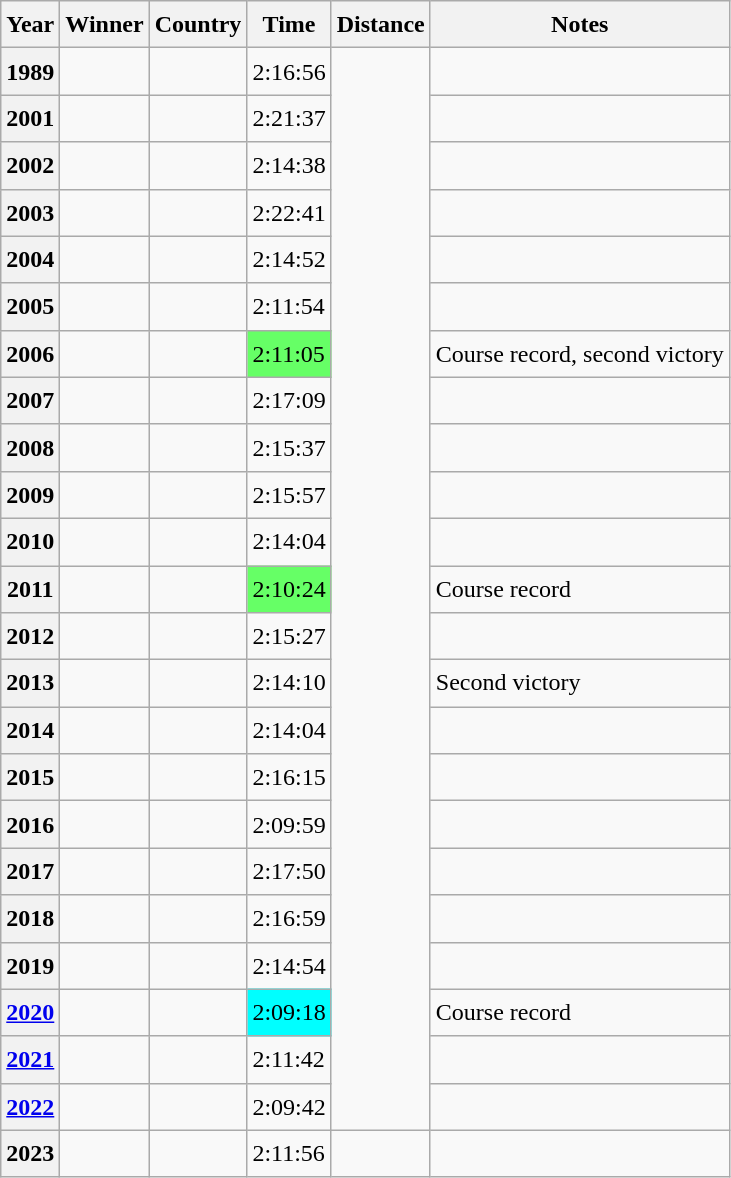<table class="wikitable sortable" style="font-size:1.00em; line-height:1.5em;">
<tr>
<th scope="col">Year</th>
<th scope="col">Winner</th>
<th scope="col">Country</th>
<th scope="col" data-sort-type="time">Time</th>
<th scope="col" data-sort-type="number">Distance</th>
<th scope="col" class="unsortable">Notes</th>
</tr>
<tr>
<th scope="row">1989</th>
<td></td>
<td></td>
<td>2:16:56</td>
<td rowspan=23></td>
<td></td>
</tr>
<tr>
<th scope="row">2001</th>
<td></td>
<td></td>
<td>2:21:37</td>
<td></td>
</tr>
<tr>
<th scope="row">2002</th>
<td></td>
<td></td>
<td>2:14:38</td>
<td></td>
</tr>
<tr>
<th scope="row">2003</th>
<td></td>
<td></td>
<td>2:22:41</td>
<td></td>
</tr>
<tr>
<th scope="row">2004</th>
<td></td>
<td></td>
<td>2:14:52</td>
<td></td>
</tr>
<tr>
<th scope="row">2005</th>
<td></td>
<td></td>
<td>2:11:54</td>
<td></td>
</tr>
<tr>
<th scope="row">2006</th>
<td></td>
<td></td>
<td style="background-color:#66ff66">2:11:05</td>
<td>Course record, second victory</td>
</tr>
<tr>
<th scope="row">2007</th>
<td></td>
<td></td>
<td>2:17:09</td>
<td></td>
</tr>
<tr>
<th scope="row">2008</th>
<td></td>
<td></td>
<td>2:15:37</td>
<td></td>
</tr>
<tr>
<th scope="row">2009</th>
<td></td>
<td></td>
<td>2:15:57</td>
<td></td>
</tr>
<tr>
<th scope="row">2010</th>
<td></td>
<td></td>
<td>2:14:04</td>
<td></td>
</tr>
<tr>
<th scope="row">2011</th>
<td></td>
<td></td>
<td style="background-color:#66ff66">2:10:24</td>
<td>Course record</td>
</tr>
<tr>
<th scope="row">2012</th>
<td></td>
<td></td>
<td>2:15:27</td>
<td></td>
</tr>
<tr>
<th scope="row">2013</th>
<td></td>
<td></td>
<td>2:14:10</td>
<td>Second victory</td>
</tr>
<tr>
<th scope="row">2014</th>
<td></td>
<td></td>
<td>2:14:04</td>
<td></td>
</tr>
<tr>
<th scope="row">2015</th>
<td></td>
<td></td>
<td>2:16:15</td>
<td></td>
</tr>
<tr>
<th scope="row">2016</th>
<td></td>
<td></td>
<td>2:09:59</td>
<td></td>
</tr>
<tr>
<th scope="row">2017</th>
<td></td>
<td></td>
<td>2:17:50</td>
<td></td>
</tr>
<tr>
<th scope="row">2018</th>
<td></td>
<td></td>
<td>2:16:59</td>
<td></td>
</tr>
<tr>
<th scope="row">2019</th>
<td></td>
<td></td>
<td>2:14:54</td>
<td></td>
</tr>
<tr>
<th scope="row"><a href='#'>2020</a></th>
<td></td>
<td></td>
<td style="background-color:#00ffff">2:09:18</td>
<td>Course record</td>
</tr>
<tr>
<th scope="row"><a href='#'>2021</a></th>
<td></td>
<td></td>
<td>2:11:42</td>
<td></td>
</tr>
<tr>
<th scope="row"><a href='#'>2022</a></th>
<td></td>
<td></td>
<td>2:09:42</td>
<td></td>
</tr>
<tr>
<th scope="row">2023</th>
<td></td>
<td></td>
<td>2:11:56</td>
<td></td>
</tr>
</table>
